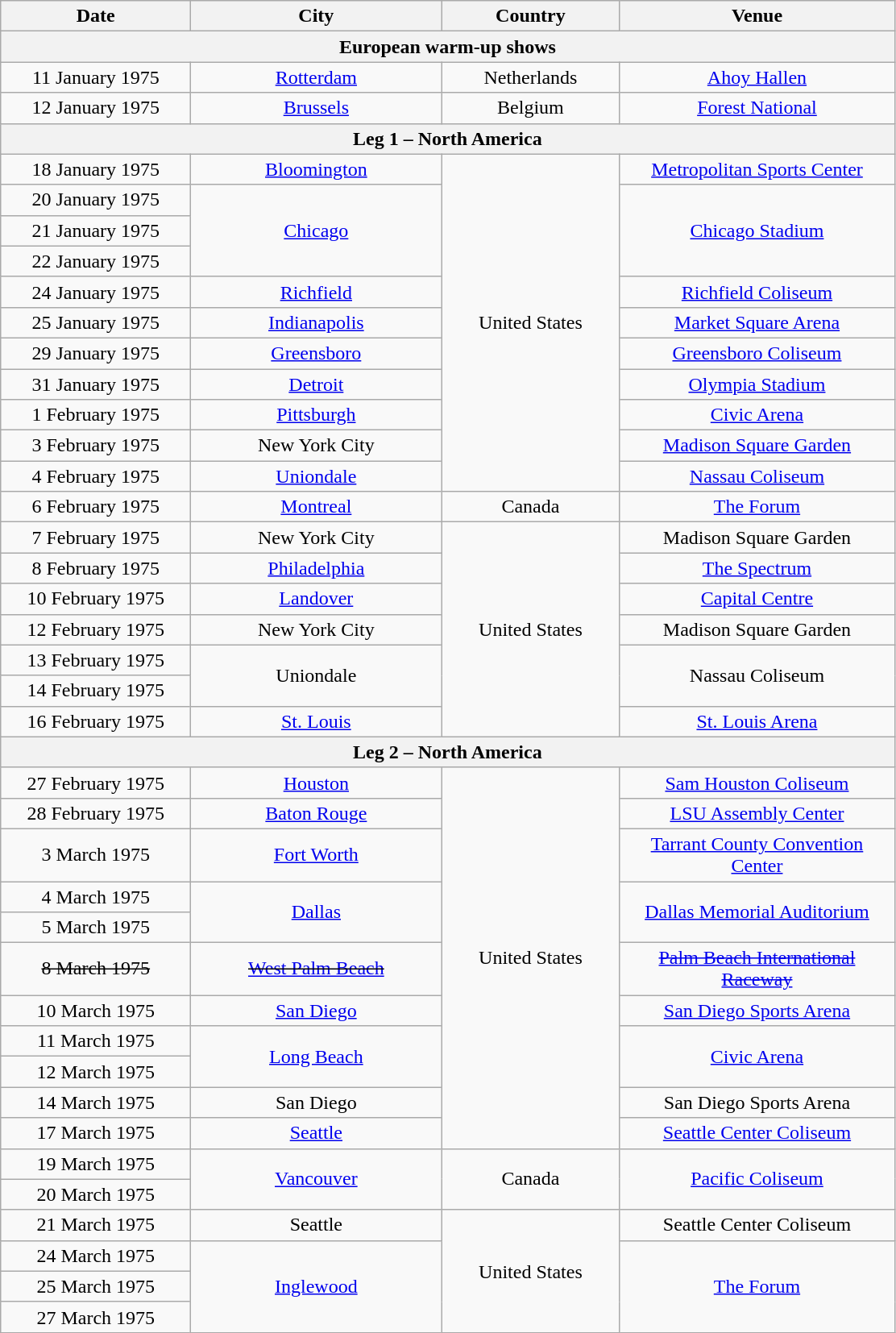<table class="wikitable" style="text-align:center;">
<tr>
<th style="width:150px;">Date</th>
<th style="width:200px;">City</th>
<th style="width:140px;">Country</th>
<th style="width:220px;">Venue</th>
</tr>
<tr>
<th colspan="4">European warm-up shows</th>
</tr>
<tr>
<td>11 January 1975</td>
<td><a href='#'>Rotterdam</a></td>
<td>Netherlands</td>
<td><a href='#'>Ahoy Hallen</a></td>
</tr>
<tr>
<td>12 January 1975</td>
<td><a href='#'>Brussels</a></td>
<td>Belgium</td>
<td><a href='#'>Forest National</a></td>
</tr>
<tr>
<th colspan="4">Leg 1 – North America</th>
</tr>
<tr>
<td>18 January 1975</td>
<td><a href='#'>Bloomington</a></td>
<td rowspan="11">United States</td>
<td><a href='#'>Metropolitan Sports Center</a></td>
</tr>
<tr>
<td>20 January 1975</td>
<td rowspan="3"><a href='#'>Chicago</a></td>
<td rowspan="3"><a href='#'>Chicago Stadium</a></td>
</tr>
<tr>
<td>21 January 1975</td>
</tr>
<tr>
<td>22 January 1975</td>
</tr>
<tr>
<td>24 January 1975</td>
<td><a href='#'>Richfield</a></td>
<td><a href='#'>Richfield Coliseum</a></td>
</tr>
<tr>
<td>25 January 1975</td>
<td><a href='#'>Indianapolis</a></td>
<td><a href='#'>Market Square Arena</a></td>
</tr>
<tr>
<td>29 January 1975</td>
<td><a href='#'>Greensboro</a></td>
<td><a href='#'>Greensboro Coliseum</a></td>
</tr>
<tr>
<td>31 January 1975</td>
<td><a href='#'>Detroit</a></td>
<td><a href='#'>Olympia Stadium</a></td>
</tr>
<tr>
<td>1 February 1975</td>
<td><a href='#'>Pittsburgh</a></td>
<td><a href='#'>Civic Arena</a></td>
</tr>
<tr>
<td>3 February 1975</td>
<td>New York City</td>
<td><a href='#'>Madison Square Garden</a></td>
</tr>
<tr>
<td>4 February 1975</td>
<td><a href='#'>Uniondale</a></td>
<td><a href='#'>Nassau Coliseum</a><br></td>
</tr>
<tr>
<td>6 February 1975</td>
<td><a href='#'>Montreal</a></td>
<td>Canada</td>
<td><a href='#'>The Forum</a></td>
</tr>
<tr>
<td>7 February 1975</td>
<td>New York City</td>
<td rowspan="7">United States</td>
<td>Madison Square Garden</td>
</tr>
<tr>
<td>8 February 1975</td>
<td><a href='#'>Philadelphia</a></td>
<td><a href='#'>The Spectrum</a></td>
</tr>
<tr>
<td>10 February 1975</td>
<td><a href='#'>Landover</a></td>
<td><a href='#'>Capital Centre</a></td>
</tr>
<tr>
<td>12 February 1975</td>
<td>New York City</td>
<td>Madison Square Garden</td>
</tr>
<tr>
<td>13 February 1975</td>
<td rowspan="2">Uniondale</td>
<td rowspan="2">Nassau Coliseum</td>
</tr>
<tr>
<td>14 February 1975</td>
</tr>
<tr>
<td>16 February 1975</td>
<td><a href='#'>St. Louis</a></td>
<td><a href='#'>St. Louis Arena</a></td>
</tr>
<tr>
<th colspan="4">Leg 2 – North America</th>
</tr>
<tr>
<td>27 February 1975</td>
<td><a href='#'>Houston</a></td>
<td rowspan="11">United States</td>
<td><a href='#'>Sam Houston Coliseum</a></td>
</tr>
<tr>
<td>28 February 1975</td>
<td><a href='#'>Baton Rouge</a></td>
<td><a href='#'>LSU Assembly Center</a></td>
</tr>
<tr>
<td>3 March 1975</td>
<td><a href='#'>Fort Worth</a></td>
<td><a href='#'>Tarrant County Convention Center</a></td>
</tr>
<tr>
<td>4 March 1975</td>
<td rowspan="2"><a href='#'>Dallas</a></td>
<td rowspan="2"><a href='#'>Dallas Memorial Auditorium</a></td>
</tr>
<tr>
<td>5 March 1975</td>
</tr>
<tr>
<td><s>8 March 1975</s></td>
<td><s><a href='#'>West Palm Beach</a></s></td>
<td><a href='#'><s>Palm Beach International Raceway</s></a></td>
</tr>
<tr>
<td>10 March 1975</td>
<td><a href='#'>San Diego</a></td>
<td><a href='#'>San Diego Sports Arena</a></td>
</tr>
<tr>
<td>11 March 1975</td>
<td rowspan="2"><a href='#'>Long Beach</a></td>
<td rowspan="2"><a href='#'>Civic Arena</a></td>
</tr>
<tr>
<td>12 March 1975</td>
</tr>
<tr>
<td>14 March 1975</td>
<td>San Diego</td>
<td>San Diego Sports Arena</td>
</tr>
<tr>
<td>17 March 1975</td>
<td><a href='#'>Seattle</a></td>
<td><a href='#'>Seattle Center Coliseum</a></td>
</tr>
<tr>
<td>19 March 1975</td>
<td rowspan="2"><a href='#'>Vancouver</a></td>
<td rowspan="2">Canada</td>
<td rowspan="2"><a href='#'>Pacific Coliseum</a></td>
</tr>
<tr>
<td>20 March 1975</td>
</tr>
<tr>
<td>21 March 1975</td>
<td>Seattle</td>
<td rowspan="4">United States</td>
<td>Seattle Center Coliseum</td>
</tr>
<tr>
<td>24 March 1975</td>
<td rowspan="3"><a href='#'>Inglewood</a></td>
<td rowspan="3"><a href='#'>The Forum</a></td>
</tr>
<tr>
<td>25 March 1975</td>
</tr>
<tr>
<td>27 March 1975</td>
</tr>
</table>
